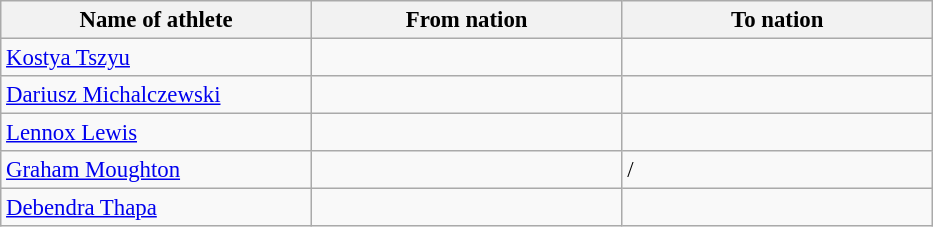<table class="wikitable sortable" style="border-collapse: collapse; font-size: 95%;">
<tr>
<th width=200>Name of athlete</th>
<th width=200>From nation</th>
<th width=200>To nation</th>
</tr>
<tr>
<td><a href='#'>Kostya Tszyu</a></td>
<td></td>
<td></td>
</tr>
<tr>
<td><a href='#'>Dariusz Michalczewski</a></td>
<td></td>
<td></td>
</tr>
<tr>
<td><a href='#'>Lennox Lewis</a></td>
<td></td>
<td></td>
</tr>
<tr>
<td><a href='#'>Graham Moughton</a></td>
<td></td>
<td> / </td>
</tr>
<tr>
<td><a href='#'>Debendra Thapa</a></td>
<td></td>
<td></td>
</tr>
</table>
